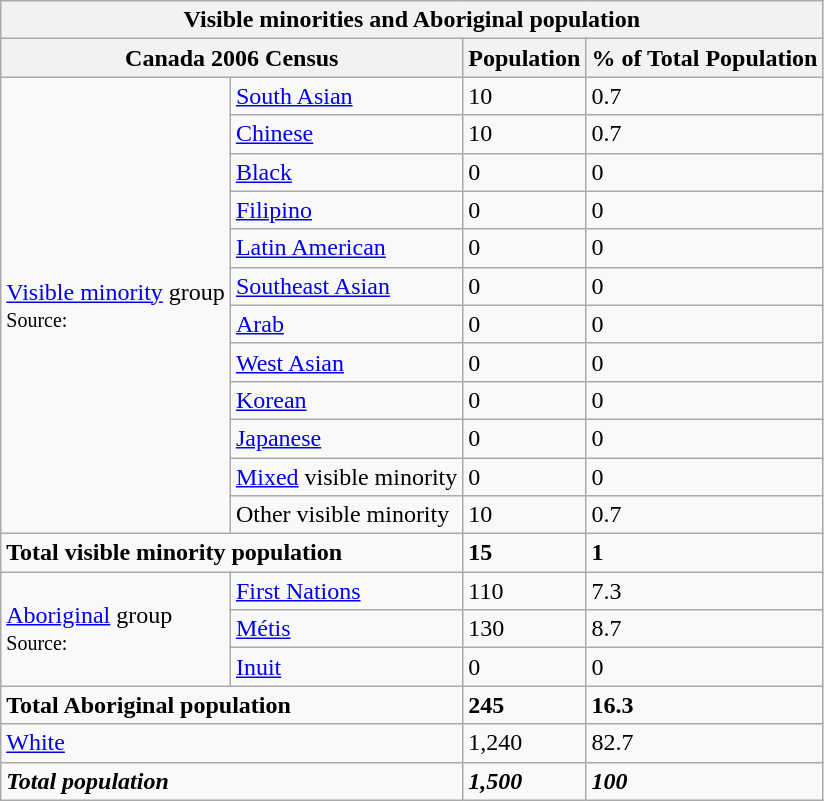<table class="wikitable">
<tr>
<th colspan=4>Visible minorities and Aboriginal population</th>
</tr>
<tr>
<th colspan="2">Canada 2006 Census</th>
<th>Population</th>
<th>% of Total Population</th>
</tr>
<tr>
<td rowspan="12"><a href='#'>Visible minority</a> group<br><small>Source:</small></td>
<td><a href='#'>South Asian</a></td>
<td>10</td>
<td>0.7</td>
</tr>
<tr>
<td><a href='#'>Chinese</a></td>
<td>10</td>
<td>0.7</td>
</tr>
<tr>
<td><a href='#'>Black</a></td>
<td>0</td>
<td>0</td>
</tr>
<tr>
<td><a href='#'>Filipino</a></td>
<td>0</td>
<td>0</td>
</tr>
<tr>
<td><a href='#'>Latin American</a></td>
<td>0</td>
<td>0</td>
</tr>
<tr>
<td><a href='#'>Southeast Asian</a></td>
<td>0</td>
<td>0</td>
</tr>
<tr>
<td><a href='#'>Arab</a></td>
<td>0</td>
<td>0</td>
</tr>
<tr>
<td><a href='#'>West Asian</a></td>
<td>0</td>
<td>0</td>
</tr>
<tr>
<td><a href='#'>Korean</a></td>
<td>0</td>
<td>0</td>
</tr>
<tr>
<td><a href='#'>Japanese</a></td>
<td>0</td>
<td>0</td>
</tr>
<tr>
<td><a href='#'>Mixed</a> visible minority</td>
<td>0</td>
<td>0</td>
</tr>
<tr>
<td>Other visible minority</td>
<td>10</td>
<td>0.7</td>
</tr>
<tr>
<td colspan="2"><strong>Total visible minority population</strong></td>
<td><strong>15</strong></td>
<td><strong>1</strong></td>
</tr>
<tr>
<td rowspan="3"><a href='#'>Aboriginal</a> group<br><small>Source:</small></td>
<td><a href='#'>First Nations</a></td>
<td>110</td>
<td>7.3</td>
</tr>
<tr>
<td><a href='#'>Métis</a></td>
<td>130</td>
<td>8.7</td>
</tr>
<tr>
<td><a href='#'>Inuit</a></td>
<td>0</td>
<td>0</td>
</tr>
<tr>
<td colspan="2"><strong>Total Aboriginal population</strong></td>
<td><strong>245</strong></td>
<td><strong>16.3</strong></td>
</tr>
<tr>
<td colspan="2"><a href='#'>White</a></td>
<td>1,240</td>
<td>82.7</td>
</tr>
<tr>
<td colspan="2"><strong><em>Total population</em></strong></td>
<td><strong><em>1,500</em></strong></td>
<td><strong><em>100</em></strong></td>
</tr>
</table>
